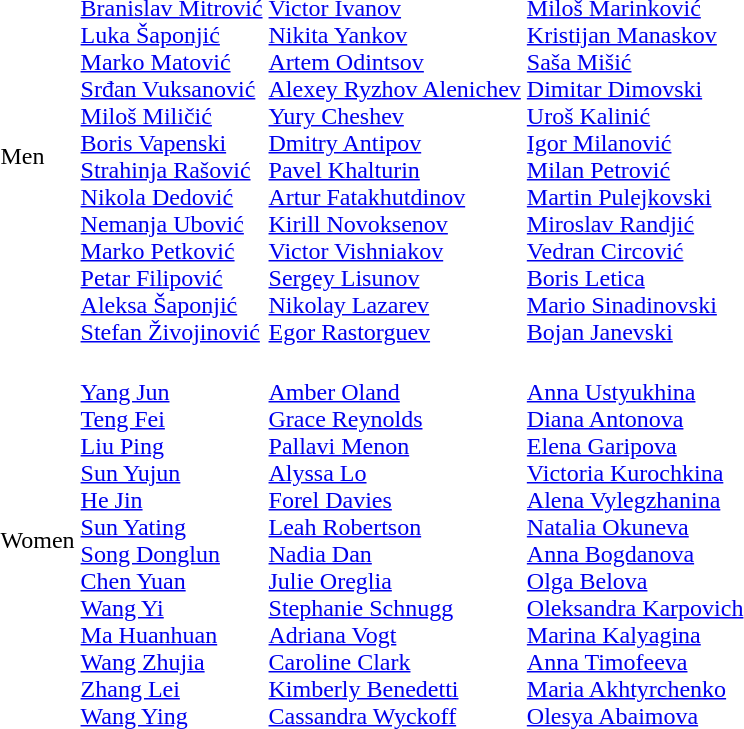<table>
<tr>
<td>Men<br></td>
<td><br><a href='#'>Branislav Mitrović</a><br><a href='#'>Luka Šaponjić</a><br><a href='#'>Marko Matović</a><br><a href='#'>Srđan Vuksanović</a><br><a href='#'>Miloš Miličić</a><br><a href='#'>Boris Vapenski</a><br><a href='#'>Strahinja Rašović</a><br><a href='#'>Nikola Dedović</a><br><a href='#'>Nemanja Ubović</a><br><a href='#'>Marko Petković</a><br><a href='#'>Petar Filipović</a><br><a href='#'>Aleksa Šaponjić</a><br><a href='#'>Stefan Živojinović</a></td>
<td><br><a href='#'>Victor Ivanov</a><br><a href='#'>Nikita Yankov</a><br><a href='#'>Artem Odintsov</a><br><a href='#'>Alexey Ryzhov Alenichev</a><br><a href='#'>Yury Cheshev</a><br><a href='#'>Dmitry Antipov</a><br><a href='#'>Pavel Khalturin</a><br><a href='#'>Artur Fatakhutdinov</a><br><a href='#'>Kirill Novoksenov</a><br><a href='#'>Victor Vishniakov</a><br><a href='#'>Sergey Lisunov</a><br><a href='#'>Nikolay Lazarev</a><br><a href='#'>Egor Rastorguev</a></td>
<td><br><a href='#'>Miloš Marinković</a><br><a href='#'>Kristijan Manaskov</a><br><a href='#'>Saša Mišić</a><br><a href='#'>Dimitar Dimovski</a><br><a href='#'>Uroš Kalinić</a><br><a href='#'>Igor Milanović</a><br><a href='#'>Milan Petrović</a><br><a href='#'>Martin Pulejkovski</a><br><a href='#'>Miroslav Randjić</a><br><a href='#'>Vedran Circović</a><br><a href='#'>Boris Letica</a><br><a href='#'>Mario Sinadinovski</a><br><a href='#'>Bojan Janevski</a></td>
</tr>
<tr>
<td>Women<br></td>
<td><br><a href='#'>Yang Jun</a><br><a href='#'>Teng Fei</a><br><a href='#'>Liu Ping</a><br><a href='#'>Sun Yujun</a><br><a href='#'>He Jin</a><br><a href='#'>Sun Yating</a><br><a href='#'>Song Donglun</a><br><a href='#'>Chen Yuan</a><br><a href='#'>Wang Yi</a><br><a href='#'>Ma Huanhuan</a><br><a href='#'>Wang Zhujia</a><br><a href='#'>Zhang Lei</a><br><a href='#'>Wang Ying</a></td>
<td><br><a href='#'>Amber Oland</a><br><a href='#'>Grace Reynolds</a><br><a href='#'>Pallavi Menon</a><br><a href='#'>Alyssa Lo</a><br><a href='#'>Forel Davies</a><br><a href='#'>Leah Robertson</a><br><a href='#'>Nadia Dan</a><br><a href='#'>Julie Oreglia</a><br><a href='#'>Stephanie Schnugg</a><br><a href='#'>Adriana Vogt</a><br><a href='#'>Caroline Clark</a><br><a href='#'>Kimberly Benedetti</a><br><a href='#'>Cassandra Wyckoff</a></td>
<td><br><a href='#'>Anna Ustyukhina</a><br><a href='#'>Diana Antonova</a><br><a href='#'>Elena Garipova</a><br><a href='#'>Victoria Kurochkina</a><br><a href='#'>Alena Vylegzhanina</a><br><a href='#'>Natalia Okuneva</a><br><a href='#'>Anna Bogdanova</a><br><a href='#'>Olga Belova</a><br><a href='#'>Oleksandra Karpovich</a><br><a href='#'>Marina Kalyagina</a><br><a href='#'>Anna Timofeeva</a><br><a href='#'>Maria Akhtyrchenko</a><br><a href='#'>Olesya Abaimova</a></td>
</tr>
</table>
